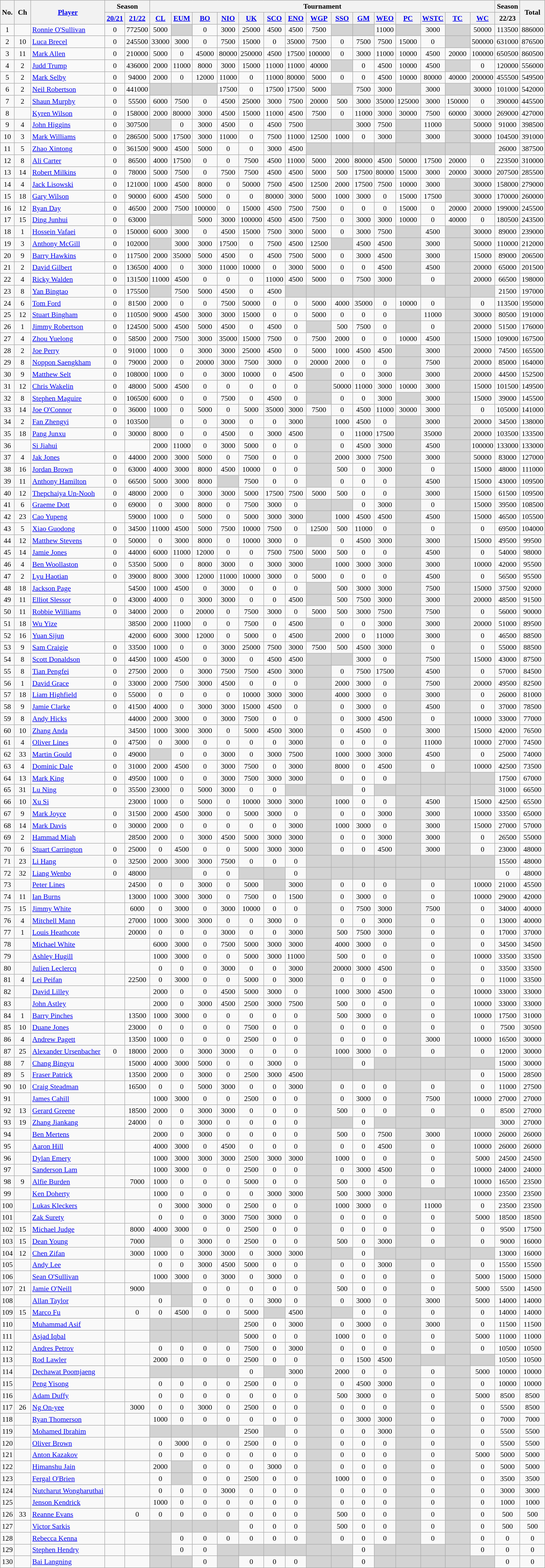<table class="wikitable sortable" style="text-align: center; font-size:90%;">
<tr>
<th rowspan="2" scope=col class=unsortable>No.</th>
<th rowspan="2" scope=col class=unsortable> Ch </th>
<th rowspan="2" scope=col><a href='#'>Player</a></th>
<th colspan="2" class="unsortable">Season</th>
<th colspan="15" class="unsortable">Tournament</th>
<th class="unsortable">Season </th>
<th rowspan="2" scope=col>Total </th>
</tr>
<tr>
<th scope=col><a href='#'>20/21</a></th>
<th scope=col><a href='#'>21/22</a></th>
<th scope=col><a href='#'>CL</a></th>
<th scope=col><a href='#'>EUM</a></th>
<th scope=col><a href='#'>BO</a></th>
<th scope="col"><a href='#'>NIO</a></th>
<th scope="col"><a href='#'>UK</a></th>
<th scope="col"><a href='#'>SCO</a></th>
<th scope="col"><a href='#'>ENO</a></th>
<th scope="col"><a href='#'>WGP</a></th>
<th scope="col"><a href='#'>SSO</a></th>
<th scope="col"><a href='#'>GM</a></th>
<th scope="col"><a href='#'>WEO</a></th>
<th scope="col"><a href='#'>PC</a></th>
<th scope=col><a href='#'>WSTC</a></th>
<th scope=col><a href='#'>TC</a></th>
<th scope=col><a href='#'>WC</a></th>
<th scope=col>22/23</th>
</tr>
<tr>
<td>1</td>
<td></td>
<td style="text-align:left;" data-sort-value="O'Sullivan"> <a href='#'>Ronnie O'Sullivan</a></td>
<td>0</td>
<td>772500</td>
<td>5000</td>
<td style="background:#D3D3D3"></td>
<td>0</td>
<td>3000</td>
<td>25000</td>
<td>4500</td>
<td>4500</td>
<td>7500</td>
<td style="background:#D3D3D3"></td>
<td style="background:#D3D3D3"></td>
<td>11000</td>
<td style="background:#D3D3D3"></td>
<td>3000</td>
<td style="background:#D3D3D3"></td>
<td>50000</td>
<td>113500</td>
<td>886000</td>
</tr>
<tr>
<td>2</td>
<td>10</td>
<td style="text-align:left;" data-sort-value="Brecel"> <a href='#'>Luca Brecel</a></td>
<td>0</td>
<td>245500</td>
<td>33000</td>
<td>3000</td>
<td>0</td>
<td>7500</td>
<td>15000</td>
<td>0</td>
<td>35000</td>
<td>7500</td>
<td>0</td>
<td>7500</td>
<td>7500</td>
<td>15000</td>
<td>0</td>
<td style="background:#D3D3D3"></td>
<td>500000</td>
<td>631000</td>
<td>876500</td>
</tr>
<tr>
<td>3</td>
<td>11</td>
<td style="text-align:left;" data-sort-value="Allen"> <a href='#'>Mark Allen</a></td>
<td>0</td>
<td>210000</td>
<td>5000</td>
<td>0</td>
<td>45000</td>
<td>80000</td>
<td>250000</td>
<td>4500</td>
<td>17500</td>
<td>100000</td>
<td>0</td>
<td>3000</td>
<td>11000</td>
<td>10000</td>
<td>4500</td>
<td>20000</td>
<td>100000</td>
<td>650500</td>
<td>860500</td>
</tr>
<tr>
<td>4</td>
<td>2</td>
<td style="text-align:left;" data-sort-value="Trump"> <a href='#'>Judd Trump</a></td>
<td>0</td>
<td>436000</td>
<td>2000</td>
<td>11000</td>
<td>8000</td>
<td>3000</td>
<td>15000</td>
<td>11000</td>
<td>11000</td>
<td>40000</td>
<td style="background:#D3D3D3"></td>
<td>0</td>
<td>4500</td>
<td>10000</td>
<td>4500</td>
<td style="background:#D3D3D3"></td>
<td>0</td>
<td>120000</td>
<td>556000</td>
</tr>
<tr>
<td>5</td>
<td>2</td>
<td style="text-align:left;" data-sort-value="Selby"> <a href='#'>Mark Selby</a></td>
<td>0</td>
<td>94000</td>
<td>2000</td>
<td>0</td>
<td>12000</td>
<td>11000</td>
<td>0</td>
<td>11000</td>
<td>80000</td>
<td>5000</td>
<td>0</td>
<td>0</td>
<td>4500</td>
<td>10000</td>
<td>80000</td>
<td>40000</td>
<td>200000</td>
<td>455500</td>
<td>549500</td>
</tr>
<tr>
<td>6</td>
<td>2</td>
<td style="text-align:left;" data-sort-value="Robertson"> <a href='#'>Neil Robertson</a></td>
<td>0</td>
<td>441000</td>
<td style="background:#D3D3D3"></td>
<td style="background:#D3D3D3"></td>
<td style="background:#D3D3D3"></td>
<td>17500</td>
<td>0</td>
<td>17500</td>
<td>17500</td>
<td>5000</td>
<td style="background:#D3D3D3"></td>
<td>7500</td>
<td>3000</td>
<td style="background:#D3D3D3"></td>
<td>3000</td>
<td style="background:#D3D3D3"></td>
<td>30000</td>
<td>101000</td>
<td>542000</td>
</tr>
<tr>
<td>7</td>
<td>2</td>
<td style="text-align:left;" data-sort-value="Murphy"> <a href='#'>Shaun Murphy</a></td>
<td>0</td>
<td>55500</td>
<td>6000</td>
<td>7500</td>
<td>0</td>
<td>4500</td>
<td>25000</td>
<td>3000</td>
<td>7500</td>
<td>20000</td>
<td>500</td>
<td>3000</td>
<td>35000</td>
<td>125000</td>
<td>3000</td>
<td>150000</td>
<td>0</td>
<td>390000</td>
<td>445500</td>
</tr>
<tr>
<td>8</td>
<td></td>
<td style="text-align:left;" data-sort-value="Wilson"> <a href='#'>Kyren Wilson</a></td>
<td>0</td>
<td>158000</td>
<td>2000</td>
<td>80000</td>
<td>3000</td>
<td>4500</td>
<td>15000</td>
<td>11000</td>
<td>4500</td>
<td>7500</td>
<td>0</td>
<td>11000</td>
<td>3000</td>
<td>30000</td>
<td>7500</td>
<td>60000</td>
<td>30000</td>
<td>269000</td>
<td>427000</td>
</tr>
<tr>
<td>9</td>
<td>4</td>
<td style="text-align:left;" data-sort-value="Higgins"> <a href='#'>John Higgins</a></td>
<td>0</td>
<td>307500</td>
<td style="background:#D3D3D3"></td>
<td>0</td>
<td>3000</td>
<td>4500</td>
<td>0</td>
<td>4500</td>
<td>7500</td>
<td style="background:#D3D3D3"></td>
<td style="background:#D3D3D3"></td>
<td>3000</td>
<td>7500</td>
<td style="background:#D3D3D3"></td>
<td>11000</td>
<td style="background:#D3D3D3"></td>
<td>50000</td>
<td>91000</td>
<td>398500</td>
</tr>
<tr>
<td>10</td>
<td>3</td>
<td style="text-align:left;" data-sort-value="Williams"> <a href='#'>Mark Williams</a></td>
<td>0</td>
<td>286500</td>
<td>5000</td>
<td>17500</td>
<td>3000</td>
<td>11000</td>
<td>0</td>
<td>7500</td>
<td>11000</td>
<td>12500</td>
<td>1000</td>
<td>0</td>
<td>3000</td>
<td style="background:#D3D3D3"></td>
<td>3000</td>
<td style="background:#D3D3D3"></td>
<td>30000</td>
<td>104500</td>
<td>391000</td>
</tr>
<tr>
<td>11</td>
<td>5</td>
<td style="text-align:left;" data-sort-value="Zhao"> <a href='#'>Zhao Xintong</a></td>
<td>0</td>
<td>361500</td>
<td>9000</td>
<td>4500</td>
<td>5000</td>
<td>0</td>
<td>0</td>
<td>3000</td>
<td>4500</td>
<td style="background:#D3D3D3"></td>
<td style="background:#D3D3D3"></td>
<td style="background:#D3D3D3"></td>
<td style="background:#D3D3D3"></td>
<td style="background:#D3D3D3"></td>
<td style="background:#D3D3D3"></td>
<td style="background:#D3D3D3"></td>
<td style="background:#D3D3D3"></td>
<td>26000</td>
<td>387500</td>
</tr>
<tr>
<td>12</td>
<td>8</td>
<td style="text-align:left;" data-sort-value="Carter"> <a href='#'>Ali Carter</a></td>
<td>0</td>
<td>86500</td>
<td>4000</td>
<td>17500</td>
<td>0</td>
<td>0</td>
<td>7500</td>
<td>4500</td>
<td>11000</td>
<td>5000</td>
<td>2000</td>
<td>80000</td>
<td>4500</td>
<td>50000</td>
<td>17500</td>
<td>20000</td>
<td>0</td>
<td>223500</td>
<td>310000</td>
</tr>
<tr>
<td>13</td>
<td>14</td>
<td style="text-align:left;" data-sort-value="Milkins"> <a href='#'>Robert Milkins</a></td>
<td>0</td>
<td>78000</td>
<td>5000</td>
<td>7500</td>
<td>0</td>
<td>7500</td>
<td>7500</td>
<td>4500</td>
<td>4500</td>
<td>5000</td>
<td>500</td>
<td>17500</td>
<td>80000</td>
<td>15000</td>
<td>3000</td>
<td>20000</td>
<td>30000</td>
<td>207500</td>
<td>285500</td>
</tr>
<tr>
<td>14</td>
<td>4</td>
<td style="text-align:left;" data-sort-value="Lisowski"> <a href='#'>Jack Lisowski</a></td>
<td>0</td>
<td>121000</td>
<td>1000</td>
<td>4500</td>
<td>8000</td>
<td>0</td>
<td>50000</td>
<td>7500</td>
<td>4500</td>
<td>12500</td>
<td>2000</td>
<td>17500</td>
<td>7500</td>
<td>10000</td>
<td>3000</td>
<td style="background:#D3D3D3"></td>
<td>30000</td>
<td>158000</td>
<td>279000</td>
</tr>
<tr>
<td>15</td>
<td>18</td>
<td style="text-align:left;" data-sort-value="Wilson"> <a href='#'>Gary Wilson</a></td>
<td>0</td>
<td>90000</td>
<td>6000</td>
<td>4500</td>
<td>5000</td>
<td>0</td>
<td>0</td>
<td>80000</td>
<td>3000</td>
<td>5000</td>
<td>1000</td>
<td>3000</td>
<td>0</td>
<td>15000</td>
<td>17500</td>
<td style="background:#D3D3D3"></td>
<td>30000</td>
<td>170000</td>
<td>260000</td>
</tr>
<tr>
<td>16</td>
<td>12</td>
<td style="text-align:left;" data-sort-value="Day"> <a href='#'>Ryan Day</a></td>
<td>0</td>
<td>46500</td>
<td>2000</td>
<td>7500</td>
<td>100000</td>
<td>0</td>
<td>15000</td>
<td>4500</td>
<td>7500</td>
<td>7500</td>
<td>0</td>
<td>0</td>
<td>0</td>
<td>15000</td>
<td>0</td>
<td>20000</td>
<td>20000</td>
<td>199000</td>
<td>245500</td>
</tr>
<tr>
<td>17</td>
<td>15</td>
<td style="text-align:left;" data-sort-value="Ding"> <a href='#'>Ding Junhui</a></td>
<td>0</td>
<td>63000</td>
<td style="background:#D3D3D3"></td>
<td style="background:#D3D3D3"></td>
<td>5000</td>
<td>3000</td>
<td>100000</td>
<td>4500</td>
<td>4500</td>
<td>7500</td>
<td>0</td>
<td>3000</td>
<td>3000</td>
<td>10000</td>
<td>0</td>
<td>40000</td>
<td>0</td>
<td>180500</td>
<td>243500</td>
</tr>
<tr>
<td>18</td>
<td>1</td>
<td style="text-align:left;" data-sort-value="Vafaei"> <a href='#'>Hossein Vafaei</a></td>
<td>0</td>
<td>150000</td>
<td>6000</td>
<td>3000</td>
<td>0</td>
<td>4500</td>
<td>15000</td>
<td>7500</td>
<td>3000</td>
<td>5000</td>
<td>0</td>
<td>3000</td>
<td>7500</td>
<td style="background:#D3D3D3"></td>
<td>4500</td>
<td style="background:#D3D3D3"></td>
<td>30000</td>
<td>89000</td>
<td>239000</td>
</tr>
<tr>
<td>19</td>
<td>3</td>
<td style="text-align:left;" data-sort-value="McGill"> <a href='#'>Anthony McGill</a></td>
<td>0</td>
<td>102000</td>
<td style="background:#D3D3D3"></td>
<td>3000</td>
<td>3000</td>
<td>17500</td>
<td>0</td>
<td>7500</td>
<td>4500</td>
<td>12500</td>
<td style="background:#D3D3D3"></td>
<td>4500</td>
<td>4500</td>
<td style="background:#D3D3D3"></td>
<td>3000</td>
<td style="background:#D3D3D3"></td>
<td>50000</td>
<td>110000</td>
<td>212000</td>
</tr>
<tr>
<td>20</td>
<td>9</td>
<td style="text-align:left;" data-sort-value="Hawkins"> <a href='#'>Barry Hawkins</a></td>
<td>0</td>
<td>117500</td>
<td>2000</td>
<td>35000</td>
<td>5000</td>
<td>4500</td>
<td>0</td>
<td>4500</td>
<td>7500</td>
<td>5000</td>
<td>0</td>
<td>3000</td>
<td>4500</td>
<td style="background:#D3D3D3"></td>
<td>3000</td>
<td style="background:#D3D3D3"></td>
<td>15000</td>
<td>89000</td>
<td>206500</td>
</tr>
<tr>
<td>21</td>
<td>2</td>
<td style="text-align:left;" data-sort-value="Gilbert"> <a href='#'>David Gilbert</a></td>
<td>0</td>
<td>136500</td>
<td>4000</td>
<td>0</td>
<td>3000</td>
<td>11000</td>
<td>10000</td>
<td>0</td>
<td>3000</td>
<td>5000</td>
<td>0</td>
<td>0</td>
<td>4500</td>
<td style="background:#D3D3D3"></td>
<td>4500</td>
<td style="background:#D3D3D3"></td>
<td>20000</td>
<td>65000</td>
<td>201500</td>
</tr>
<tr>
<td>22</td>
<td>4</td>
<td style="text-align:left;" data-sort-value="Walden"> <a href='#'>Ricky Walden</a></td>
<td>0</td>
<td>131500</td>
<td>11000</td>
<td>4500</td>
<td>0</td>
<td>0</td>
<td>0</td>
<td>11000</td>
<td>4500</td>
<td>5000</td>
<td>0</td>
<td>7500</td>
<td>3000</td>
<td style="background:#D3D3D3"></td>
<td>0</td>
<td style="background:#D3D3D3"></td>
<td>20000</td>
<td>66500</td>
<td>198000</td>
</tr>
<tr>
<td>23</td>
<td>8</td>
<td style="text-align:left;" data-sort-value="Yan"> <a href='#'>Yan Bingtao</a></td>
<td>0</td>
<td>175500</td>
<td style="background:#D3D3D3"></td>
<td>7500</td>
<td>5000</td>
<td>4500</td>
<td>0</td>
<td>4500</td>
<td style="background:#D3D3D3"></td>
<td style="background:#D3D3D3"></td>
<td style="background:#D3D3D3"></td>
<td style="background:#D3D3D3"></td>
<td style="background:#D3D3D3"></td>
<td style="background:#D3D3D3"></td>
<td style="background:#D3D3D3"></td>
<td style="background:#D3D3D3"></td>
<td style="background:#D3D3D3"></td>
<td>21500</td>
<td>197000</td>
</tr>
<tr>
<td>24</td>
<td>6</td>
<td style="text-align:left;" data-sort-value="Ford"> <a href='#'>Tom Ford</a></td>
<td>0</td>
<td>81500</td>
<td>2000</td>
<td>0</td>
<td>0</td>
<td>7500</td>
<td>50000</td>
<td>0</td>
<td>0</td>
<td>5000</td>
<td>4000</td>
<td>35000</td>
<td>0</td>
<td>10000</td>
<td>0</td>
<td style="background:#D3D3D3"></td>
<td>0</td>
<td>113500</td>
<td>195000</td>
</tr>
<tr>
<td>25</td>
<td>12</td>
<td style="text-align:left;" data-sort-value="Bingham"> <a href='#'>Stuart Bingham</a></td>
<td>0</td>
<td>110500</td>
<td>9000</td>
<td>4500</td>
<td>3000</td>
<td>3000</td>
<td>15000</td>
<td>0</td>
<td>0</td>
<td>5000</td>
<td>0</td>
<td>0</td>
<td>0</td>
<td style="background:#D3D3D3"></td>
<td>11000</td>
<td style="background:#D3D3D3"></td>
<td>30000</td>
<td>80500</td>
<td>191000</td>
</tr>
<tr>
<td>26</td>
<td>1</td>
<td style="text-align:left;" data-sort-value="Robertson"> <a href='#'>Jimmy Robertson</a></td>
<td>0</td>
<td>124500</td>
<td>5000</td>
<td>4500</td>
<td>5000</td>
<td>4500</td>
<td>0</td>
<td>4500</td>
<td>0</td>
<td style="background:#D3D3D3"></td>
<td>500</td>
<td>7500</td>
<td>0</td>
<td style="background:#D3D3D3"></td>
<td>0</td>
<td style="background:#D3D3D3"></td>
<td>20000</td>
<td>51500</td>
<td>176000</td>
</tr>
<tr>
<td>27</td>
<td>4</td>
<td style="text-align:left;" data-sort-value="Zhou"> <a href='#'>Zhou Yuelong</a></td>
<td>0</td>
<td>58500</td>
<td>2000</td>
<td>7500</td>
<td>3000</td>
<td>35000</td>
<td>15000</td>
<td>7500</td>
<td>0</td>
<td>7500</td>
<td>2000</td>
<td>0</td>
<td>0</td>
<td>10000</td>
<td>4500</td>
<td style="background:#D3D3D3"></td>
<td>15000</td>
<td>109000</td>
<td>167500</td>
</tr>
<tr>
<td>28</td>
<td>2</td>
<td style="text-align:left;" data-sort-value="Perry"> <a href='#'>Joe Perry</a></td>
<td>0</td>
<td>91000</td>
<td>1000</td>
<td>0</td>
<td>3000</td>
<td>3000</td>
<td>25000</td>
<td>4500</td>
<td>0</td>
<td>5000</td>
<td>1000</td>
<td>4500</td>
<td>4500</td>
<td style="background:#D3D3D3"></td>
<td>3000</td>
<td style="background:#D3D3D3"></td>
<td>20000</td>
<td>74500</td>
<td>165500</td>
</tr>
<tr>
<td>29</td>
<td>8</td>
<td style="text-align:left;" data-sort-value="Saengkham"> <a href='#'>Noppon Saengkham</a></td>
<td>0</td>
<td>79000</td>
<td>2000</td>
<td>0</td>
<td>20000</td>
<td>3000</td>
<td>7500</td>
<td>3000</td>
<td>0</td>
<td>20000</td>
<td>2000</td>
<td>0</td>
<td>0</td>
<td style="background:#D3D3D3"></td>
<td>7500</td>
<td style="background:#D3D3D3"></td>
<td>20000</td>
<td>85000</td>
<td>164000</td>
</tr>
<tr>
<td>30</td>
<td>9</td>
<td style="text-align:left;" data-sort-value="Selt"> <a href='#'>Matthew Selt</a></td>
<td>0</td>
<td>108000</td>
<td>1000</td>
<td>0</td>
<td>0</td>
<td>3000</td>
<td>10000</td>
<td>0</td>
<td>4500</td>
<td style="background:#D3D3D3"></td>
<td>0</td>
<td>0</td>
<td>3000</td>
<td style="background:#D3D3D3"></td>
<td>3000</td>
<td style="background:#D3D3D3"></td>
<td>20000</td>
<td>44500</td>
<td>152500</td>
</tr>
<tr>
<td>31</td>
<td>12</td>
<td style="text-align:left;" data-sort-value="Wakelin"> <a href='#'>Chris Wakelin</a></td>
<td>0</td>
<td>48000</td>
<td>5000</td>
<td>4500</td>
<td>0</td>
<td>0</td>
<td>0</td>
<td>0</td>
<td>0</td>
<td style="background:#D3D3D3"></td>
<td>50000</td>
<td>11000</td>
<td>3000</td>
<td>10000</td>
<td>3000</td>
<td style="background:#D3D3D3"></td>
<td>15000</td>
<td>101500</td>
<td>149500</td>
</tr>
<tr>
<td>32</td>
<td>8</td>
<td style="text-align:left;" data-sort-value="Maguire"> <a href='#'>Stephen Maguire</a></td>
<td>0</td>
<td>106500</td>
<td>6000</td>
<td>0</td>
<td>0</td>
<td>7500</td>
<td>0</td>
<td>4500</td>
<td>0</td>
<td style="background:#D3D3D3"></td>
<td>0</td>
<td>0</td>
<td>3000</td>
<td style="background:#D3D3D3"></td>
<td>3000</td>
<td style="background:#D3D3D3"></td>
<td>15000</td>
<td>39000</td>
<td>145500</td>
</tr>
<tr>
<td>33</td>
<td>14</td>
<td style="text-align:left;" data-sort-value="O'Connor"> <a href='#'>Joe O'Connor</a></td>
<td>0</td>
<td>36000</td>
<td>1000</td>
<td>0</td>
<td>5000</td>
<td>0</td>
<td>5000</td>
<td>35000</td>
<td>3000</td>
<td>7500</td>
<td>0</td>
<td>4500</td>
<td>11000</td>
<td>30000</td>
<td>3000</td>
<td style="background:#D3D3D3"></td>
<td>0</td>
<td>105000</td>
<td>141000</td>
</tr>
<tr>
<td>34</td>
<td>2</td>
<td style="text-align:left;" data-sort-value="Fan"> <a href='#'>Fan Zhengyi</a></td>
<td>0</td>
<td>103500</td>
<td style="background:#D3D3D3"></td>
<td>0</td>
<td>0</td>
<td>3000</td>
<td>0</td>
<td>0</td>
<td>3000</td>
<td style="background:#D3D3D3"></td>
<td>1000</td>
<td>4500</td>
<td>0</td>
<td style="background:#D3D3D3"></td>
<td>3000</td>
<td style="background:#D3D3D3"></td>
<td>20000</td>
<td>34500</td>
<td>138000</td>
</tr>
<tr>
<td>35</td>
<td>18</td>
<td style="text-align:left;" data-sort-value="Pang"> <a href='#'>Pang Junxu</a></td>
<td>0</td>
<td>30000</td>
<td>8000</td>
<td>0</td>
<td>0</td>
<td>4500</td>
<td>0</td>
<td>3000</td>
<td>4500</td>
<td style="background:#D3D3D3"></td>
<td>0</td>
<td>11000</td>
<td>17500</td>
<td style="background:#D3D3D3"></td>
<td>35000</td>
<td style="background:#D3D3D3"></td>
<td>20000</td>
<td>103500</td>
<td>133500</td>
</tr>
<tr>
<td>36</td>
<td></td>
<td style="text-align:left;" data-sort-value="Si"> <a href='#'>Si Jiahui</a></td>
<td></td>
<td></td>
<td>2000</td>
<td>11000</td>
<td>0</td>
<td>3000</td>
<td>5000</td>
<td>0</td>
<td>0</td>
<td style="background:#D3D3D3"></td>
<td>0</td>
<td>4500</td>
<td>3000</td>
<td style="background:#D3D3D3"></td>
<td>4500</td>
<td style="background:#D3D3D3"></td>
<td>100000</td>
<td>133000</td>
<td>133000</td>
</tr>
<tr>
<td>37</td>
<td>4</td>
<td style="text-align:left;" data-sort-value="Jones"> <a href='#'>Jak Jones</a></td>
<td>0</td>
<td>44000</td>
<td>2000</td>
<td>3000</td>
<td>5000</td>
<td>0</td>
<td>7500</td>
<td>0</td>
<td>0</td>
<td style="background:#D3D3D3"></td>
<td>2000</td>
<td>3000</td>
<td>7500</td>
<td style="background:#D3D3D3"></td>
<td>3000</td>
<td style="background:#D3D3D3"></td>
<td>50000</td>
<td>83000</td>
<td>127000</td>
</tr>
<tr>
<td>38</td>
<td>16</td>
<td style="text-align:left;" data-sort-value="Brown"> <a href='#'>Jordan Brown</a></td>
<td>0</td>
<td>63000</td>
<td>4000</td>
<td>3000</td>
<td>8000</td>
<td>4500</td>
<td>10000</td>
<td>0</td>
<td>0</td>
<td style="background:#D3D3D3"></td>
<td>500</td>
<td>0</td>
<td>3000</td>
<td style="background:#D3D3D3"></td>
<td>0</td>
<td style="background:#D3D3D3"></td>
<td>15000</td>
<td>48000</td>
<td>111000</td>
</tr>
<tr>
<td>39</td>
<td>11</td>
<td style="text-align:left;" data-sort-value="Hamilton"> <a href='#'>Anthony Hamilton</a></td>
<td>0</td>
<td>66500</td>
<td>5000</td>
<td>3000</td>
<td>8000</td>
<td style="background:#D3D3D3"></td>
<td>7500</td>
<td>0</td>
<td>0</td>
<td style="background:#D3D3D3"></td>
<td>0</td>
<td>0</td>
<td>0</td>
<td style="background:#D3D3D3"></td>
<td>4500</td>
<td style="background:#D3D3D3"></td>
<td>15000</td>
<td>43000</td>
<td>109500</td>
</tr>
<tr>
<td>40</td>
<td>12</td>
<td style="text-align:left;" data-sort-value="Un-Nooh"> <a href='#'>Thepchaiya Un-Nooh</a></td>
<td>0</td>
<td>48000</td>
<td>2000</td>
<td>0</td>
<td>3000</td>
<td>3000</td>
<td>5000</td>
<td>17500</td>
<td>7500</td>
<td>5000</td>
<td>500</td>
<td>0</td>
<td>0</td>
<td style="background:#D3D3D3"></td>
<td>3000</td>
<td style="background:#D3D3D3"></td>
<td>15000</td>
<td>61500</td>
<td>109500</td>
</tr>
<tr>
<td>41</td>
<td>6</td>
<td style="text-align:left;" data-sort-value="Dott"> <a href='#'>Graeme Dott</a></td>
<td>0</td>
<td>69000</td>
<td>0</td>
<td>3000</td>
<td>8000</td>
<td>0</td>
<td>7500</td>
<td>3000</td>
<td>0</td>
<td style="background:#D3D3D3"></td>
<td style="background:#D3D3D3"></td>
<td>0</td>
<td>3000</td>
<td style="background:#D3D3D3"></td>
<td>0</td>
<td style="background:#D3D3D3"></td>
<td>15000</td>
<td>39500</td>
<td>108500</td>
</tr>
<tr>
<td>42</td>
<td>23</td>
<td style="text-align:left;" data-sort-value="Cao"> <a href='#'>Cao Yupeng</a></td>
<td></td>
<td>59000</td>
<td>1000</td>
<td>0</td>
<td>5000</td>
<td>0</td>
<td>5000</td>
<td>3000</td>
<td>3000</td>
<td style="background:#D3D3D3"></td>
<td>1000</td>
<td>4500</td>
<td>4500</td>
<td style="background:#D3D3D3"></td>
<td>4500</td>
<td style="background:#D3D3D3"></td>
<td>15000</td>
<td>46500</td>
<td>105500</td>
</tr>
<tr>
<td>43</td>
<td>5</td>
<td style="text-align:left;" data-sort-value="Xiao"> <a href='#'>Xiao Guodong</a></td>
<td>0</td>
<td>34500</td>
<td>11000</td>
<td>4500</td>
<td>5000</td>
<td>7500</td>
<td>10000</td>
<td>7500</td>
<td>0</td>
<td>12500</td>
<td>500</td>
<td>11000</td>
<td>0</td>
<td style="background:#D3D3D3"></td>
<td>0</td>
<td style="background:#D3D3D3"></td>
<td>0</td>
<td>69500</td>
<td>104000</td>
</tr>
<tr>
<td>44</td>
<td>12</td>
<td style="text-align:left;" data-sort-value="Stevens"> <a href='#'>Matthew Stevens</a></td>
<td>0</td>
<td>50000</td>
<td>0</td>
<td>3000</td>
<td>8000</td>
<td>0</td>
<td>10000</td>
<td>3000</td>
<td>0</td>
<td style="background:#D3D3D3"></td>
<td>0</td>
<td>4500</td>
<td>3000</td>
<td style="background:#D3D3D3"></td>
<td>3000</td>
<td style="background:#D3D3D3"></td>
<td>15000</td>
<td>49500</td>
<td>99500</td>
</tr>
<tr>
<td>45</td>
<td>14</td>
<td style="text-align:left;" data-sort-value="Jones"> <a href='#'>Jamie Jones</a></td>
<td>0</td>
<td>44000</td>
<td>6000</td>
<td>11000</td>
<td>12000</td>
<td>0</td>
<td>0</td>
<td>7500</td>
<td>7500</td>
<td>5000</td>
<td>500</td>
<td>0</td>
<td>0</td>
<td style="background:#D3D3D3"></td>
<td>4500</td>
<td style="background:#D3D3D3"></td>
<td>0</td>
<td>54000</td>
<td>98000</td>
</tr>
<tr>
<td>46</td>
<td>4</td>
<td style="text-align:left;" data-sort-value="Woollaston"> <a href='#'>Ben Woollaston</a></td>
<td>0</td>
<td>53500</td>
<td>5000</td>
<td>0</td>
<td>8000</td>
<td>3000</td>
<td>0</td>
<td>3000</td>
<td>3000</td>
<td style="background:#D3D3D3"></td>
<td>1000</td>
<td>3000</td>
<td>3000</td>
<td style="background:#D3D3D3"></td>
<td>3000</td>
<td style="background:#D3D3D3"></td>
<td>10000</td>
<td>42000</td>
<td>95500</td>
</tr>
<tr>
<td>47</td>
<td>2</td>
<td style="text-align:left;" data-sort-value="Lyu"> <a href='#'>Lyu Haotian</a></td>
<td>0</td>
<td>39000</td>
<td>8000</td>
<td>3000</td>
<td>12000</td>
<td>11000</td>
<td>10000</td>
<td>3000</td>
<td>0</td>
<td>5000</td>
<td>0</td>
<td>0</td>
<td>0</td>
<td style="background:#D3D3D3"></td>
<td>4500</td>
<td style="background:#D3D3D3"></td>
<td>0</td>
<td>56500</td>
<td>95500</td>
</tr>
<tr>
<td>48</td>
<td>18</td>
<td style="text-align:left;" data-sort-value="Page"> <a href='#'>Jackson Page</a></td>
<td></td>
<td>54500</td>
<td>1000</td>
<td>4500</td>
<td>0</td>
<td>3000</td>
<td>0</td>
<td>0</td>
<td>0</td>
<td style="background:#D3D3D3"></td>
<td>500</td>
<td>3000</td>
<td>3000</td>
<td style="background:#D3D3D3"></td>
<td>7500</td>
<td style="background:#D3D3D3"></td>
<td>15000</td>
<td>37500</td>
<td>92000</td>
</tr>
<tr>
<td>49</td>
<td>11</td>
<td style="text-align:left;" data-sort-value="Slessor"> <a href='#'>Elliot Slessor</a></td>
<td>0</td>
<td>43000</td>
<td>4000</td>
<td>0</td>
<td>3000</td>
<td>3000</td>
<td>0</td>
<td>0</td>
<td>4500</td>
<td style="background:#D3D3D3"></td>
<td>500</td>
<td>7500</td>
<td>3000</td>
<td style="background:#D3D3D3"></td>
<td>3000</td>
<td style="background:#D3D3D3"></td>
<td>20000</td>
<td>48500</td>
<td>91500</td>
</tr>
<tr>
<td>50</td>
<td>11</td>
<td style="text-align:left;" data-sort-value="Williams"> <a href='#'>Robbie Williams</a></td>
<td>0</td>
<td>34000</td>
<td>2000</td>
<td>0</td>
<td>20000</td>
<td>0</td>
<td>7500</td>
<td>3000</td>
<td>0</td>
<td>5000</td>
<td>500</td>
<td>3000</td>
<td>7500</td>
<td style="background:#D3D3D3"></td>
<td>7500</td>
<td style="background:#D3D3D3"></td>
<td>0</td>
<td>56000</td>
<td>90000</td>
</tr>
<tr>
<td>51</td>
<td>18</td>
<td style="text-align:left;" data-sort-value="Wu"> <a href='#'>Wu Yize</a></td>
<td></td>
<td>38500</td>
<td>2000</td>
<td>11000</td>
<td>0</td>
<td>0</td>
<td>7500</td>
<td>0</td>
<td>4500</td>
<td style="background:#D3D3D3"></td>
<td>0</td>
<td>0</td>
<td>3000</td>
<td style="background:#D3D3D3"></td>
<td>3000</td>
<td style="background:#D3D3D3"></td>
<td>20000</td>
<td>51000</td>
<td>89500</td>
</tr>
<tr>
<td>52</td>
<td>16</td>
<td style="text-align:left;" data-sort-value="Yuan"> <a href='#'>Yuan Sijun</a></td>
<td></td>
<td>42000</td>
<td>6000</td>
<td>3000</td>
<td>12000</td>
<td>0</td>
<td>5000</td>
<td>0</td>
<td>4500</td>
<td style="background:#D3D3D3"></td>
<td>2000</td>
<td>0</td>
<td>11000</td>
<td style="background:#D3D3D3"></td>
<td>3000</td>
<td style="background:#D3D3D3"></td>
<td>0</td>
<td>46500</td>
<td>88500</td>
</tr>
<tr>
<td>53</td>
<td>9</td>
<td style="text-align:left;" data-sort-value="Craigie"> <a href='#'>Sam Craigie</a></td>
<td>0</td>
<td>33500</td>
<td>1000</td>
<td>0</td>
<td>0</td>
<td>3000</td>
<td>25000</td>
<td>7500</td>
<td>3000</td>
<td>7500</td>
<td>500</td>
<td>4500</td>
<td>3000</td>
<td style="background:#D3D3D3"></td>
<td>0</td>
<td style="background:#D3D3D3"></td>
<td>0</td>
<td>55000</td>
<td>88500</td>
</tr>
<tr>
<td>54</td>
<td>8</td>
<td style="text-align:left;" data-sort-value="Donaldson"> <a href='#'>Scott Donaldson</a></td>
<td>0</td>
<td>44500</td>
<td>1000</td>
<td>4500</td>
<td>0</td>
<td>3000</td>
<td>0</td>
<td>4500</td>
<td>4500</td>
<td style="background:#D3D3D3"></td>
<td style="background:#D3D3D3"></td>
<td>3000</td>
<td>0</td>
<td style="background:#D3D3D3"></td>
<td>7500</td>
<td style="background:#D3D3D3"></td>
<td>15000</td>
<td>43000</td>
<td>87500</td>
</tr>
<tr>
<td>55</td>
<td>8</td>
<td style="text-align:left;" data-sort-value="Tian"> <a href='#'>Tian Pengfei</a></td>
<td>0</td>
<td>27500</td>
<td>2000</td>
<td>0</td>
<td>3000</td>
<td>7500</td>
<td>7500</td>
<td>4500</td>
<td>3000</td>
<td style="background:#D3D3D3"></td>
<td>0</td>
<td>7500</td>
<td>17500</td>
<td style="background:#D3D3D3"></td>
<td>4500</td>
<td style="background:#D3D3D3"></td>
<td>0</td>
<td>57000</td>
<td>84500</td>
</tr>
<tr>
<td>56</td>
<td>1</td>
<td style="text-align:left;" data-sort-value="Grace"> <a href='#'>David Grace</a></td>
<td>0</td>
<td>33000</td>
<td>2000</td>
<td>7500</td>
<td>3000</td>
<td>4500</td>
<td>0</td>
<td>0</td>
<td>0</td>
<td style="background:#D3D3D3"></td>
<td>2000</td>
<td>3000</td>
<td>0</td>
<td style="background:#D3D3D3"></td>
<td>7500</td>
<td style="background:#D3D3D3"></td>
<td>20000</td>
<td>49500</td>
<td>82500</td>
</tr>
<tr>
<td>57</td>
<td>18</td>
<td style="text-align:left;" data-sort-value="Highfield"> <a href='#'>Liam Highfield</a></td>
<td>0</td>
<td>55000</td>
<td>0</td>
<td>0</td>
<td>0</td>
<td>0</td>
<td>10000</td>
<td>3000</td>
<td>3000</td>
<td style="background:#D3D3D3"></td>
<td>4000</td>
<td>3000</td>
<td>0</td>
<td style="background:#D3D3D3"></td>
<td>3000</td>
<td style="background:#D3D3D3"></td>
<td>0</td>
<td>26000</td>
<td>81000</td>
</tr>
<tr>
<td>58</td>
<td>9</td>
<td style="text-align:left;" data-sort-value="Clarke"> <a href='#'>Jamie Clarke</a></td>
<td>0</td>
<td>41500</td>
<td>4000</td>
<td>0</td>
<td>3000</td>
<td>3000</td>
<td>15000</td>
<td>4500</td>
<td>0</td>
<td style="background:#D3D3D3"></td>
<td>0</td>
<td>3000</td>
<td>0</td>
<td style="background:#D3D3D3"></td>
<td>4500</td>
<td style="background:#D3D3D3"></td>
<td>0</td>
<td>37000</td>
<td>78500</td>
</tr>
<tr>
<td>59</td>
<td>8</td>
<td style="text-align:left;" data-sort-value="Hicks"> <a href='#'>Andy Hicks</a></td>
<td></td>
<td>44000</td>
<td>2000</td>
<td>3000</td>
<td>0</td>
<td>3000</td>
<td>7500</td>
<td>0</td>
<td>0</td>
<td style="background:#D3D3D3"></td>
<td>0</td>
<td>3000</td>
<td>4500</td>
<td style="background:#D3D3D3"></td>
<td>0</td>
<td style="background:#D3D3D3"></td>
<td>10000</td>
<td>33000</td>
<td>77000</td>
</tr>
<tr>
<td>60</td>
<td>10</td>
<td style="text-align:left;" data-sort-value="Zhang"> <a href='#'>Zhang Anda</a></td>
<td></td>
<td>34500</td>
<td>1000</td>
<td>3000</td>
<td>3000</td>
<td>0</td>
<td>5000</td>
<td>4500</td>
<td>3000</td>
<td style="background:#D3D3D3"></td>
<td>0</td>
<td>4500</td>
<td>0</td>
<td style="background:#D3D3D3"></td>
<td>3000</td>
<td style="background:#D3D3D3"></td>
<td>15000</td>
<td>42000</td>
<td>76500</td>
</tr>
<tr>
<td>61</td>
<td>4</td>
<td style="text-align:left;" data-sort-value="Lines"> <a href='#'>Oliver Lines</a></td>
<td>0</td>
<td>47500</td>
<td>0</td>
<td>3000</td>
<td>0</td>
<td>0</td>
<td>0</td>
<td>0</td>
<td>3000</td>
<td style="background:#D3D3D3"></td>
<td>0</td>
<td>0</td>
<td>0</td>
<td style="background:#D3D3D3"></td>
<td>11000</td>
<td style="background:#D3D3D3"></td>
<td>10000</td>
<td>27000</td>
<td>74500</td>
</tr>
<tr>
<td>62</td>
<td>33</td>
<td style="text-align:left;" data-sort-value="Gould"> <a href='#'>Martin Gould</a></td>
<td>0</td>
<td>49000</td>
<td style="background:#D3D3D3"></td>
<td>0</td>
<td>0</td>
<td>3000</td>
<td>0</td>
<td>3000</td>
<td>7500</td>
<td style="background:#D3D3D3"></td>
<td>1000</td>
<td>3000</td>
<td>3000</td>
<td style="background:#D3D3D3"></td>
<td>4500</td>
<td style="background:#D3D3D3"></td>
<td>0</td>
<td>25000</td>
<td>74000</td>
</tr>
<tr>
<td>63</td>
<td>4</td>
<td style="text-align:left;" data-sort-value="Dale"> <a href='#'>Dominic Dale</a></td>
<td>0</td>
<td>31000</td>
<td>2000</td>
<td>4500</td>
<td>0</td>
<td>3000</td>
<td>7500</td>
<td>0</td>
<td>3000</td>
<td style="background:#D3D3D3"></td>
<td>8000</td>
<td>0</td>
<td>4500</td>
<td style="background:#D3D3D3"></td>
<td>0</td>
<td style="background:#D3D3D3"></td>
<td>10000</td>
<td>42500</td>
<td>73500</td>
</tr>
<tr>
<td>64</td>
<td>13</td>
<td style="text-align:left;" data-sort-value="King"> <a href='#'>Mark King</a></td>
<td>0</td>
<td>49500</td>
<td>1000</td>
<td>0</td>
<td>0</td>
<td>3000</td>
<td>7500</td>
<td>3000</td>
<td>3000</td>
<td style="background:#D3D3D3"></td>
<td>0</td>
<td>0</td>
<td>0</td>
<td style="background:#D3D3D3"></td>
<td style="background:#D3D3D3"></td>
<td style="background:#D3D3D3"></td>
<td style="background:#D3D3D3"></td>
<td>17500</td>
<td>67000</td>
</tr>
<tr>
<td>65</td>
<td>31</td>
<td style="text-align:left;" data-sort-value="Lu"> <a href='#'>Lu Ning</a></td>
<td>0</td>
<td>35500</td>
<td>23000</td>
<td>0</td>
<td>5000</td>
<td>3000</td>
<td>0</td>
<td>0</td>
<td style="background:#D3D3D3"></td>
<td style="background:#D3D3D3"></td>
<td style="background:#D3D3D3"></td>
<td>0</td>
<td style="background:#D3D3D3"></td>
<td style="background:#D3D3D3"></td>
<td style="background:#D3D3D3"></td>
<td style="background:#D3D3D3"></td>
<td style="background:#D3D3D3"></td>
<td>31000</td>
<td>66500</td>
</tr>
<tr>
<td>66</td>
<td>10</td>
<td style="text-align:left;" data-sort-value="Xu"> <a href='#'>Xu Si</a></td>
<td></td>
<td>23000</td>
<td>1000</td>
<td>0</td>
<td>5000</td>
<td>0</td>
<td>10000</td>
<td>3000</td>
<td>3000</td>
<td style="background:#D3D3D3"></td>
<td>1000</td>
<td>0</td>
<td>0</td>
<td style="background:#D3D3D3"></td>
<td>4500</td>
<td style="background:#D3D3D3"></td>
<td>15000</td>
<td>42500</td>
<td>65500</td>
</tr>
<tr>
<td>67</td>
<td>9</td>
<td style="text-align:left;" data-sort-value="Joyce"> <a href='#'>Mark Joyce</a></td>
<td>0</td>
<td>31500</td>
<td>2000</td>
<td>4500</td>
<td>3000</td>
<td>0</td>
<td>5000</td>
<td>3000</td>
<td>0</td>
<td style="background:#D3D3D3"></td>
<td>0</td>
<td>0</td>
<td>3000</td>
<td style="background:#D3D3D3"></td>
<td>3000</td>
<td style="background:#D3D3D3"></td>
<td>10000</td>
<td>33500</td>
<td>65000</td>
</tr>
<tr>
<td>68</td>
<td>14</td>
<td style="text-align:left;" data-sort-value="Davis"> <a href='#'>Mark Davis</a></td>
<td>0</td>
<td>30000</td>
<td>2000</td>
<td>0</td>
<td>0</td>
<td>0</td>
<td>0</td>
<td>0</td>
<td>3000</td>
<td style="background:#D3D3D3"></td>
<td>1000</td>
<td>3000</td>
<td>0</td>
<td style="background:#D3D3D3"></td>
<td>3000</td>
<td style="background:#D3D3D3"></td>
<td>15000</td>
<td>27000</td>
<td>57000</td>
</tr>
<tr>
<td>69</td>
<td>2</td>
<td style="text-align:left;" data-sort-value="Miah"> <a href='#'>Hammad Miah</a></td>
<td></td>
<td>28500</td>
<td>2000</td>
<td>0</td>
<td>3000</td>
<td>4500</td>
<td>5000</td>
<td>3000</td>
<td>3000</td>
<td style="background:#D3D3D3"></td>
<td>0</td>
<td>0</td>
<td>3000</td>
<td style="background:#D3D3D3"></td>
<td>3000</td>
<td style="background:#D3D3D3"></td>
<td>0</td>
<td>26500</td>
<td>55000</td>
</tr>
<tr>
<td>70</td>
<td>6</td>
<td style="text-align:left;" data-sort-value="Carrington"> <a href='#'>Stuart Carrington</a></td>
<td>0</td>
<td>25000</td>
<td>0</td>
<td>4500</td>
<td>0</td>
<td>0</td>
<td>5000</td>
<td>3000</td>
<td>3000</td>
<td style="background:#D3D3D3"></td>
<td>0</td>
<td>0</td>
<td>4500</td>
<td style="background:#D3D3D3"></td>
<td>3000</td>
<td style="background:#D3D3D3"></td>
<td>0</td>
<td>23000</td>
<td>48000</td>
</tr>
<tr>
<td>71</td>
<td>23</td>
<td style="text-align:left;" data-sort-value="Li"> <a href='#'>Li Hang</a></td>
<td>0</td>
<td>32500</td>
<td>2000</td>
<td>3000</td>
<td>3000</td>
<td>7500</td>
<td>0</td>
<td>0</td>
<td>0</td>
<td style="background:#D3D3D3"></td>
<td style="background:#D3D3D3"></td>
<td style="background:#D3D3D3"></td>
<td style="background:#D3D3D3"></td>
<td style="background:#D3D3D3"></td>
<td style="background:#D3D3D3"></td>
<td style="background:#D3D3D3"></td>
<td style="background:#D3D3D3"></td>
<td>15500</td>
<td>48000</td>
</tr>
<tr>
<td>72</td>
<td>32</td>
<td style="text-align:left;" data-sort-value="Liang"> <a href='#'>Liang Wenbo</a></td>
<td>0</td>
<td>48000</td>
<td style="background:#D3D3D3"></td>
<td style="background:#D3D3D3"></td>
<td>0</td>
<td>0</td>
<td style="background:#D3D3D3"></td>
<td style="background:#D3D3D3"></td>
<td>0</td>
<td style="background:#D3D3D3"></td>
<td style="background:#D3D3D3"></td>
<td style="background:#D3D3D3"></td>
<td style="background:#D3D3D3"></td>
<td style="background:#D3D3D3"></td>
<td style="background:#D3D3D3"></td>
<td style="background:#D3D3D3"></td>
<td style="background:#D3D3D3"></td>
<td>0</td>
<td>48000</td>
</tr>
<tr>
<td>73</td>
<td></td>
<td style="text-align:left;" data-sort-value="Lines"> <a href='#'>Peter Lines</a></td>
<td></td>
<td>24500</td>
<td>0</td>
<td>0</td>
<td>3000</td>
<td>0</td>
<td>5000</td>
<td style="background:#D3D3D3"></td>
<td>3000</td>
<td style="background:#D3D3D3"></td>
<td>0</td>
<td>0</td>
<td>0</td>
<td style="background:#D3D3D3"></td>
<td>0</td>
<td style="background:#D3D3D3"></td>
<td>10000</td>
<td>21000</td>
<td>45500</td>
</tr>
<tr>
<td>74</td>
<td>11</td>
<td style="text-align:left;" data-sort-value="Burns"> <a href='#'>Ian Burns</a></td>
<td></td>
<td>13000</td>
<td>1000</td>
<td>3000</td>
<td>3000</td>
<td>0</td>
<td>7500</td>
<td>0</td>
<td>1500</td>
<td style="background:#D3D3D3"></td>
<td>0</td>
<td>3000</td>
<td>0</td>
<td style="background:#D3D3D3"></td>
<td>0</td>
<td style="background:#D3D3D3"></td>
<td>10000</td>
<td>29000</td>
<td>42000</td>
</tr>
<tr>
<td>75</td>
<td>15</td>
<td style="text-align:left;" data-sort-value="White"> <a href='#'>Jimmy White</a></td>
<td></td>
<td>6000</td>
<td>0</td>
<td>3000</td>
<td>0</td>
<td>3000</td>
<td>10000</td>
<td>0</td>
<td>0</td>
<td style="background:#D3D3D3"></td>
<td>0</td>
<td>7500</td>
<td>3000</td>
<td style="background:#D3D3D3"></td>
<td>7500</td>
<td style="background:#D3D3D3"></td>
<td>0</td>
<td>34000</td>
<td>40000</td>
</tr>
<tr>
<td>76</td>
<td>4</td>
<td style="text-align:left;" data-sort-value="Mann"> <a href='#'>Mitchell Mann</a></td>
<td></td>
<td>27000</td>
<td>1000</td>
<td>3000</td>
<td>3000</td>
<td>0</td>
<td>0</td>
<td>3000</td>
<td>0</td>
<td style="background:#D3D3D3"></td>
<td>0</td>
<td>0</td>
<td>3000</td>
<td style="background:#D3D3D3"></td>
<td>0</td>
<td style="background:#D3D3D3"></td>
<td>0</td>
<td>13000</td>
<td>40000</td>
</tr>
<tr>
<td>77</td>
<td>1</td>
<td style="text-align:left;" data-sort-value="Heathcote"> <a href='#'>Louis Heathcote</a></td>
<td></td>
<td>20000</td>
<td>0</td>
<td>0</td>
<td>0</td>
<td>3000</td>
<td>0</td>
<td>0</td>
<td>3000</td>
<td style="background:#D3D3D3"></td>
<td>500</td>
<td>7500</td>
<td>3000</td>
<td style="background:#D3D3D3"></td>
<td>0</td>
<td style="background:#D3D3D3"></td>
<td>0</td>
<td>17000</td>
<td>37000</td>
</tr>
<tr>
<td>78</td>
<td></td>
<td style="text-align:left;" data-sort-value="White"> <a href='#'>Michael White</a></td>
<td></td>
<td></td>
<td>6000</td>
<td>3000</td>
<td>0</td>
<td>7500</td>
<td>5000</td>
<td>3000</td>
<td>3000</td>
<td style="background:#D3D3D3"></td>
<td>4000</td>
<td>3000</td>
<td>0</td>
<td style="background:#D3D3D3"></td>
<td>0</td>
<td style="background:#D3D3D3"></td>
<td>0</td>
<td>34500</td>
<td>34500</td>
</tr>
<tr>
<td>79</td>
<td></td>
<td style="text-align:left;" data-sort-value="Hugill"> <a href='#'>Ashley Hugill</a></td>
<td></td>
<td></td>
<td>1000</td>
<td>3000</td>
<td>0</td>
<td>0</td>
<td>5000</td>
<td>3000</td>
<td>11000</td>
<td style="background:#D3D3D3"></td>
<td>500</td>
<td>0</td>
<td>0</td>
<td style="background:#D3D3D3"></td>
<td>0</td>
<td style="background:#D3D3D3"></td>
<td>10000</td>
<td>33500</td>
<td>33500</td>
</tr>
<tr>
<td>80</td>
<td></td>
<td style="text-align:left;" data-sort-value="Leclercq"> <a href='#'>Julien Leclercq</a></td>
<td></td>
<td></td>
<td>0</td>
<td>0</td>
<td>0</td>
<td>3000</td>
<td>0</td>
<td>0</td>
<td>3000</td>
<td style="background:#D3D3D3"></td>
<td>20000</td>
<td>3000</td>
<td>4500</td>
<td style="background:#D3D3D3"></td>
<td>0</td>
<td style="background:#D3D3D3"></td>
<td>0</td>
<td>33500</td>
<td>33500</td>
</tr>
<tr>
<td>81</td>
<td>4</td>
<td style="text-align:left;" data-sort-value="Lei"> <a href='#'>Lei Peifan</a></td>
<td></td>
<td>22500</td>
<td>0</td>
<td>3000</td>
<td>0</td>
<td>0</td>
<td>5000</td>
<td>0</td>
<td>3000</td>
<td style="background:#D3D3D3"></td>
<td>0</td>
<td>0</td>
<td>0</td>
<td style="background:#D3D3D3"></td>
<td>0</td>
<td style="background:#D3D3D3"></td>
<td>0</td>
<td>11000</td>
<td>33500</td>
</tr>
<tr>
<td>82</td>
<td></td>
<td style="text-align:left;" data-sort-value="Lilley"> <a href='#'>David Lilley</a></td>
<td></td>
<td></td>
<td>2000</td>
<td>0</td>
<td>0</td>
<td>4500</td>
<td>5000</td>
<td>3000</td>
<td>0</td>
<td style="background:#D3D3D3"></td>
<td>1000</td>
<td>3000</td>
<td>4500</td>
<td style="background:#D3D3D3"></td>
<td>0</td>
<td style="background:#D3D3D3"></td>
<td>10000</td>
<td>33000</td>
<td>33000</td>
</tr>
<tr>
<td>83</td>
<td></td>
<td style="text-align:left;" data-sort-value="Astley"> <a href='#'>John Astley</a></td>
<td></td>
<td></td>
<td>2000</td>
<td>0</td>
<td>3000</td>
<td>4500</td>
<td>2500</td>
<td>3000</td>
<td>7500</td>
<td style="background:#D3D3D3"></td>
<td>500</td>
<td>0</td>
<td>0</td>
<td style="background:#D3D3D3"></td>
<td>0</td>
<td style="background:#D3D3D3"></td>
<td>10000</td>
<td>33000</td>
<td>33000</td>
</tr>
<tr>
<td>84</td>
<td>1</td>
<td style="text-align:left;" data-sort-value="Pinches"> <a href='#'>Barry Pinches</a></td>
<td></td>
<td>13500</td>
<td>1000</td>
<td>3000</td>
<td>0</td>
<td>0</td>
<td>0</td>
<td>0</td>
<td>0</td>
<td style="background:#D3D3D3"></td>
<td>500</td>
<td>3000</td>
<td>0</td>
<td style="background:#D3D3D3"></td>
<td>0</td>
<td style="background:#D3D3D3"></td>
<td>10000</td>
<td>17500</td>
<td>31000</td>
</tr>
<tr>
<td>85</td>
<td>10</td>
<td style="text-align:left;" data-sort-value="Jones"> <a href='#'>Duane Jones</a></td>
<td></td>
<td>23000</td>
<td>0</td>
<td>0</td>
<td>0</td>
<td>0</td>
<td>7500</td>
<td>0</td>
<td>0</td>
<td style="background:#D3D3D3"></td>
<td>0</td>
<td>0</td>
<td>0</td>
<td style="background:#D3D3D3"></td>
<td>0</td>
<td style="background:#D3D3D3"></td>
<td>0</td>
<td>7500</td>
<td>30500</td>
</tr>
<tr>
<td>86</td>
<td>4</td>
<td style="text-align:left;" data-sort-value="Pagett"> <a href='#'>Andrew Pagett</a></td>
<td></td>
<td>13500</td>
<td>1000</td>
<td>0</td>
<td>0</td>
<td>0</td>
<td>2500</td>
<td>0</td>
<td>0</td>
<td style="background:#D3D3D3"></td>
<td>0</td>
<td>0</td>
<td>0</td>
<td style="background:#D3D3D3"></td>
<td>3000</td>
<td style="background:#D3D3D3"></td>
<td>10000</td>
<td>16500</td>
<td>30000</td>
</tr>
<tr>
<td>87</td>
<td>25</td>
<td style="text-align:left;" data-sort-value="Ursenbacher"> <a href='#'>Alexander Ursenbacher</a></td>
<td>0</td>
<td>18000</td>
<td>2000</td>
<td>0</td>
<td>3000</td>
<td>3000</td>
<td>0</td>
<td>0</td>
<td>0</td>
<td style="background:#D3D3D3"></td>
<td>1000</td>
<td>3000</td>
<td>0</td>
<td style="background:#D3D3D3"></td>
<td>0</td>
<td style="background:#D3D3D3"></td>
<td>0</td>
<td>12000</td>
<td>30000</td>
</tr>
<tr>
<td>88</td>
<td>7</td>
<td style="text-align:left;" data-sort-value="Chang"> <a href='#'>Chang Bingyu</a></td>
<td></td>
<td>15000</td>
<td>4000</td>
<td>3000</td>
<td>5000</td>
<td>0</td>
<td>0</td>
<td>3000</td>
<td>0</td>
<td style="background:#D3D3D3"></td>
<td style="background:#D3D3D3"></td>
<td>0</td>
<td style="background:#D3D3D3"></td>
<td style="background:#D3D3D3"></td>
<td style="background:#D3D3D3"></td>
<td style="background:#D3D3D3"></td>
<td style="background:#D3D3D3"></td>
<td>15000</td>
<td>30000</td>
</tr>
<tr>
<td>89</td>
<td>5</td>
<td style="text-align:left;" data-sort-value="Patrick"> <a href='#'>Fraser Patrick</a></td>
<td></td>
<td>13500</td>
<td>2000</td>
<td>0</td>
<td>3000</td>
<td>0</td>
<td>2500</td>
<td>3000</td>
<td>4500</td>
<td style="background:#D3D3D3"></td>
<td style="background:#D3D3D3"></td>
<td style="background:#D3D3D3"></td>
<td style="background:#D3D3D3"></td>
<td style="background:#D3D3D3"></td>
<td style="background:#D3D3D3"></td>
<td style="background:#D3D3D3"></td>
<td>0</td>
<td>15000</td>
<td>28500</td>
</tr>
<tr>
<td>90</td>
<td>10</td>
<td style="text-align:left;" data-sort-value="Steadman"> <a href='#'>Craig Steadman</a></td>
<td></td>
<td>16500</td>
<td>0</td>
<td>0</td>
<td>5000</td>
<td>3000</td>
<td>0</td>
<td>0</td>
<td>3000</td>
<td style="background:#D3D3D3"></td>
<td>0</td>
<td>0</td>
<td>0</td>
<td style="background:#D3D3D3"></td>
<td>0</td>
<td style="background:#D3D3D3"></td>
<td>0</td>
<td>11000</td>
<td>27500</td>
</tr>
<tr>
<td>91</td>
<td></td>
<td style="text-align:left;" data-sort-value="Cahill"> <a href='#'>James Cahill</a></td>
<td></td>
<td></td>
<td>1000</td>
<td>3000</td>
<td>0</td>
<td>0</td>
<td>2500</td>
<td>0</td>
<td>0</td>
<td style="background:#D3D3D3"></td>
<td>0</td>
<td>3000</td>
<td>0</td>
<td style="background:#D3D3D3"></td>
<td>7500</td>
<td style="background:#D3D3D3"></td>
<td>10000</td>
<td>27000</td>
<td>27000</td>
</tr>
<tr>
<td>92</td>
<td>13</td>
<td style="text-align:left;" data-sort-value="Greene"> <a href='#'>Gerard Greene</a></td>
<td></td>
<td>18500</td>
<td>2000</td>
<td>0</td>
<td>3000</td>
<td>3000</td>
<td>0</td>
<td>0</td>
<td>0</td>
<td style="background:#D3D3D3"></td>
<td>500</td>
<td>0</td>
<td>0</td>
<td style="background:#D3D3D3"></td>
<td>0</td>
<td style="background:#D3D3D3"></td>
<td>0</td>
<td>8500</td>
<td>27000</td>
</tr>
<tr>
<td>93</td>
<td>19</td>
<td style="text-align:left;" data-sort-value="Zhang"> <a href='#'>Zhang Jiankang</a></td>
<td></td>
<td>24000</td>
<td>0</td>
<td>0</td>
<td>3000</td>
<td>0</td>
<td>0</td>
<td>0</td>
<td>0</td>
<td style="background:#D3D3D3"></td>
<td style="background:#D3D3D3"></td>
<td>0</td>
<td style="background:#D3D3D3"></td>
<td style="background:#D3D3D3"></td>
<td style="background:#D3D3D3"></td>
<td style="background:#D3D3D3"></td>
<td style="background:#D3D3D3"></td>
<td>3000</td>
<td>27000</td>
</tr>
<tr>
<td>94</td>
<td></td>
<td style="text-align:left;" data-sort-value="Mertens"> <a href='#'>Ben Mertens</a></td>
<td></td>
<td></td>
<td>2000</td>
<td>0</td>
<td>3000</td>
<td>0</td>
<td>0</td>
<td>0</td>
<td>0</td>
<td style="background:#D3D3D3"></td>
<td>500</td>
<td>0</td>
<td>7500</td>
<td style="background:#D3D3D3"></td>
<td>3000</td>
<td style="background:#D3D3D3"></td>
<td>10000</td>
<td>26000</td>
<td>26000</td>
</tr>
<tr>
<td>95</td>
<td></td>
<td style="text-align:left;" data-sort-value="Hill"> <a href='#'>Aaron Hill</a></td>
<td></td>
<td></td>
<td>4000</td>
<td>3000</td>
<td>0</td>
<td>4500</td>
<td>0</td>
<td>0</td>
<td>0</td>
<td style="background:#D3D3D3"></td>
<td>0</td>
<td>0</td>
<td>4500</td>
<td style="background:#D3D3D3"></td>
<td>0</td>
<td style="background:#D3D3D3"></td>
<td>10000</td>
<td>26000</td>
<td>26000</td>
</tr>
<tr>
<td>96</td>
<td></td>
<td style="text-align:left;" data-sort-value="Emery"> <a href='#'>Dylan Emery</a></td>
<td></td>
<td></td>
<td>1000</td>
<td>3000</td>
<td>3000</td>
<td>3000</td>
<td>2500</td>
<td>3000</td>
<td>3000</td>
<td style="background:#D3D3D3"></td>
<td>1000</td>
<td>0</td>
<td>0</td>
<td style="background:#D3D3D3"></td>
<td>0</td>
<td style="background:#D3D3D3"></td>
<td>5000</td>
<td>24500</td>
<td>24500</td>
</tr>
<tr>
<td>97</td>
<td></td>
<td style="text-align:left;" data-sort-value="Lam"> <a href='#'>Sanderson Lam</a></td>
<td></td>
<td></td>
<td>1000</td>
<td>3000</td>
<td>0</td>
<td>0</td>
<td>2500</td>
<td>0</td>
<td>0</td>
<td style="background:#D3D3D3"></td>
<td>0</td>
<td>3000</td>
<td>4500</td>
<td style="background:#D3D3D3"></td>
<td>0</td>
<td style="background:#D3D3D3"></td>
<td>10000</td>
<td>24000</td>
<td>24000</td>
</tr>
<tr>
<td>98</td>
<td>9</td>
<td style="text-align:left;" data-sort-value="Burden"> <a href='#'>Alfie Burden</a></td>
<td></td>
<td>7000</td>
<td>1000</td>
<td>0</td>
<td>0</td>
<td>0</td>
<td>5000</td>
<td>0</td>
<td>0</td>
<td style="background:#D3D3D3"></td>
<td>500</td>
<td>0</td>
<td>0</td>
<td style="background:#D3D3D3"></td>
<td>0</td>
<td style="background:#D3D3D3"></td>
<td>10000</td>
<td>16500</td>
<td>23500</td>
</tr>
<tr>
<td>99</td>
<td></td>
<td style="text-align:left;" data-sort-value="Doherty"> <a href='#'>Ken Doherty</a></td>
<td></td>
<td></td>
<td>1000</td>
<td>0</td>
<td>0</td>
<td>0</td>
<td>0</td>
<td>3000</td>
<td>3000</td>
<td style="background:#D3D3D3"></td>
<td>500</td>
<td>3000</td>
<td>3000</td>
<td style="background:#D3D3D3"></td>
<td style="background:#D3D3D3"></td>
<td style="background:#D3D3D3"></td>
<td>10000</td>
<td>23500</td>
<td>23500</td>
</tr>
<tr>
<td>100</td>
<td></td>
<td style="text-align:left;" data-sort-value="Kleckers"> <a href='#'>Lukas Kleckers</a></td>
<td></td>
<td></td>
<td>0</td>
<td>3000</td>
<td>3000</td>
<td>0</td>
<td>2500</td>
<td>0</td>
<td>0</td>
<td style="background:#D3D3D3"></td>
<td>1000</td>
<td>3000</td>
<td>0</td>
<td style="background:#D3D3D3"></td>
<td>11000</td>
<td style="background:#D3D3D3"></td>
<td>0</td>
<td>23500</td>
<td>23500</td>
</tr>
<tr>
<td>101</td>
<td></td>
<td style="text-align:left;" data-sort-value="Surety"> <a href='#'>Zak Surety</a></td>
<td></td>
<td></td>
<td>0</td>
<td>0</td>
<td>0</td>
<td>3000</td>
<td>7500</td>
<td>3000</td>
<td>0</td>
<td style="background:#D3D3D3"></td>
<td>0</td>
<td>0</td>
<td>0</td>
<td style="background:#D3D3D3"></td>
<td>0</td>
<td style="background:#D3D3D3"></td>
<td>5000</td>
<td>18500</td>
<td>18500</td>
</tr>
<tr>
<td>102</td>
<td>15</td>
<td style="text-align:left;" data-sort-value="Judge"> <a href='#'>Michael Judge</a></td>
<td></td>
<td>8000</td>
<td>4000</td>
<td>3000</td>
<td>0</td>
<td>0</td>
<td>2500</td>
<td>0</td>
<td>0</td>
<td style="background:#D3D3D3"></td>
<td>0</td>
<td>0</td>
<td>0</td>
<td style="background:#D3D3D3"></td>
<td>0</td>
<td style="background:#D3D3D3"></td>
<td>0</td>
<td>9500</td>
<td>17500</td>
</tr>
<tr>
<td>103</td>
<td>15</td>
<td style="text-align:left;" data-sort-value="Young"> <a href='#'>Dean Young</a></td>
<td></td>
<td>7000</td>
<td style="background:#D3D3D3"></td>
<td>0</td>
<td>3000</td>
<td>0</td>
<td>2500</td>
<td>0</td>
<td>0</td>
<td style="background:#D3D3D3"></td>
<td>500</td>
<td>0</td>
<td>3000</td>
<td style="background:#D3D3D3"></td>
<td>0</td>
<td style="background:#D3D3D3"></td>
<td>0</td>
<td>9000</td>
<td>16000</td>
</tr>
<tr>
<td>104</td>
<td>12</td>
<td style="text-align:left;" data-sort-value="Chen"> <a href='#'>Chen Zifan</a></td>
<td></td>
<td>3000</td>
<td>1000</td>
<td>0</td>
<td>3000</td>
<td>3000</td>
<td>0</td>
<td>3000</td>
<td>3000</td>
<td style="background:#D3D3D3"></td>
<td style="background:#D3D3D3"></td>
<td>0</td>
<td style="background:#D3D3D3"></td>
<td style="background:#D3D3D3"></td>
<td style="background:#D3D3D3"></td>
<td style="background:#D3D3D3"></td>
<td style="background:#D3D3D3"></td>
<td>13000</td>
<td>16000</td>
</tr>
<tr>
<td>105</td>
<td></td>
<td style="text-align:left;" data-sort-value="Lee"> <a href='#'>Andy Lee</a></td>
<td></td>
<td></td>
<td>0</td>
<td>0</td>
<td>3000</td>
<td>4500</td>
<td>5000</td>
<td>0</td>
<td>0</td>
<td style="background:#D3D3D3"></td>
<td>0</td>
<td>0</td>
<td>3000</td>
<td style="background:#D3D3D3"></td>
<td>0</td>
<td style="background:#D3D3D3"></td>
<td>0</td>
<td>15500</td>
<td>15500</td>
</tr>
<tr>
<td>106</td>
<td></td>
<td style="text-align:left;" data-sort-value="O'Sullivan"> <a href='#'>Sean O'Sullivan</a></td>
<td></td>
<td></td>
<td>1000</td>
<td>3000</td>
<td>0</td>
<td>3000</td>
<td>0</td>
<td>3000</td>
<td>0</td>
<td style="background:#D3D3D3"></td>
<td>0</td>
<td>0</td>
<td>0</td>
<td style="background:#D3D3D3"></td>
<td>0</td>
<td style="background:#D3D3D3"></td>
<td>5000</td>
<td>15000</td>
<td>15000</td>
</tr>
<tr>
<td>107</td>
<td>21</td>
<td style="text-align:left;" data-sort-value="O'Neill"> <a href='#'>Jamie O'Neill</a></td>
<td></td>
<td>9000</td>
<td style="background:#D3D3D3"></td>
<td style="background:#D3D3D3"></td>
<td>0</td>
<td>0</td>
<td>0</td>
<td>0</td>
<td>0</td>
<td style="background:#D3D3D3"></td>
<td>500</td>
<td>0</td>
<td>0</td>
<td style="background:#D3D3D3"></td>
<td>0</td>
<td style="background:#D3D3D3"></td>
<td>5000</td>
<td>5500</td>
<td>14500</td>
</tr>
<tr>
<td>108</td>
<td></td>
<td style="text-align:left;" data-sort-value="Taylor"> <a href='#'>Allan Taylor</a></td>
<td></td>
<td></td>
<td>0</td>
<td style="background:#D3D3D3"></td>
<td>0</td>
<td>0</td>
<td>0</td>
<td>3000</td>
<td>0</td>
<td style="background:#D3D3D3"></td>
<td>0</td>
<td>3000</td>
<td>0</td>
<td style="background:#D3D3D3"></td>
<td>3000</td>
<td style="background:#D3D3D3"></td>
<td>5000</td>
<td>14000</td>
<td>14000</td>
</tr>
<tr>
<td>109</td>
<td>15</td>
<td style="text-align:left;" data-sort-value="Fu"> <a href='#'>Marco Fu</a></td>
<td></td>
<td>0</td>
<td>0</td>
<td>4500</td>
<td>0</td>
<td>0</td>
<td>5000</td>
<td style="background:#D3D3D3"></td>
<td>4500</td>
<td style="background:#D3D3D3"></td>
<td style="background:#D3D3D3"></td>
<td>0</td>
<td>0</td>
<td style="background:#D3D3D3"></td>
<td>0</td>
<td style="background:#D3D3D3"></td>
<td>0</td>
<td>14000</td>
<td>14000</td>
</tr>
<tr>
<td>110</td>
<td></td>
<td style="text-align:left;" data-sort-value="Asif"> <a href='#'>Muhammad Asif</a></td>
<td></td>
<td></td>
<td style="background:#D3D3D3"></td>
<td style="background:#D3D3D3"></td>
<td style="background:#D3D3D3"></td>
<td style="background:#D3D3D3"></td>
<td>2500</td>
<td>0</td>
<td>3000</td>
<td style="background:#D3D3D3"></td>
<td>0</td>
<td>3000</td>
<td>0</td>
<td style="background:#D3D3D3"></td>
<td>3000</td>
<td style="background:#D3D3D3"></td>
<td>0</td>
<td>11500</td>
<td>11500</td>
</tr>
<tr>
<td>111</td>
<td></td>
<td style="text-align:left;" data-sort-value="Iqbal"> <a href='#'>Asjad Iqbal</a></td>
<td></td>
<td></td>
<td style="background:#D3D3D3"></td>
<td style="background:#D3D3D3"></td>
<td style="background:#D3D3D3"></td>
<td style="background:#D3D3D3"></td>
<td>5000</td>
<td>0</td>
<td>0</td>
<td style="background:#D3D3D3"></td>
<td>1000</td>
<td>0</td>
<td>0</td>
<td style="background:#D3D3D3"></td>
<td>0</td>
<td style="background:#D3D3D3"></td>
<td>5000</td>
<td>11000</td>
<td>11000</td>
</tr>
<tr>
<td>112</td>
<td></td>
<td style="text-align:left;" data-sort-value="Petrov"> <a href='#'>Andres Petrov</a></td>
<td></td>
<td></td>
<td>0</td>
<td>0</td>
<td>0</td>
<td>0</td>
<td>7500</td>
<td>0</td>
<td>3000</td>
<td style="background:#D3D3D3"></td>
<td>0</td>
<td>0</td>
<td>0</td>
<td style="background:#D3D3D3"></td>
<td>0</td>
<td style="background:#D3D3D3"></td>
<td>0</td>
<td>10500</td>
<td>10500</td>
</tr>
<tr>
<td>113</td>
<td></td>
<td style="text-align:left;" data-sort-value="Lawler"> <a href='#'>Rod Lawler</a></td>
<td></td>
<td></td>
<td>2000</td>
<td>0</td>
<td>0</td>
<td>0</td>
<td>2500</td>
<td>0</td>
<td>0</td>
<td style="background:#D3D3D3"></td>
<td>0</td>
<td>1500</td>
<td>4500</td>
<td style="background:#D3D3D3"></td>
<td style="background:#D3D3D3"></td>
<td style="background:#D3D3D3"></td>
<td style="background:#D3D3D3"></td>
<td>10500</td>
<td>10500</td>
</tr>
<tr>
<td>114</td>
<td></td>
<td style="text-align:left;" data-sort-value="Poomjaeng"> <a href='#'>Dechawat Poomjaeng</a></td>
<td></td>
<td></td>
<td style="background:#D3D3D3"></td>
<td style="background:#D3D3D3"></td>
<td style="background:#D3D3D3"></td>
<td style="background:#D3D3D3"></td>
<td>0</td>
<td style="background:#D3D3D3"></td>
<td>3000</td>
<td style="background:#D3D3D3"></td>
<td>2000</td>
<td>0</td>
<td>0</td>
<td style="background:#D3D3D3"></td>
<td>0</td>
<td style="background:#D3D3D3"></td>
<td>5000</td>
<td>10000</td>
<td>10000</td>
</tr>
<tr>
<td>115</td>
<td></td>
<td style="text-align:left;" data-sort-value="Peng"> <a href='#'>Peng Yisong</a></td>
<td></td>
<td></td>
<td>0</td>
<td>0</td>
<td>0</td>
<td>0</td>
<td>2500</td>
<td>0</td>
<td>0</td>
<td style="background:#D3D3D3"></td>
<td>0</td>
<td>4500</td>
<td>3000</td>
<td style="background:#D3D3D3"></td>
<td>0</td>
<td style="background:#D3D3D3"></td>
<td>0</td>
<td>10000</td>
<td>10000</td>
</tr>
<tr>
<td>116</td>
<td></td>
<td style="text-align:left;" data-sort-value="Duffy"> <a href='#'>Adam Duffy</a></td>
<td></td>
<td></td>
<td>0</td>
<td>0</td>
<td>0</td>
<td>0</td>
<td>0</td>
<td>0</td>
<td>0</td>
<td style="background:#D3D3D3"></td>
<td>500</td>
<td>3000</td>
<td>0</td>
<td style="background:#D3D3D3"></td>
<td>0</td>
<td style="background:#D3D3D3"></td>
<td>5000</td>
<td>8500</td>
<td>8500</td>
</tr>
<tr>
<td>117</td>
<td>26</td>
<td style="text-align:left;" data-sort-value="Ng"> <a href='#'>Ng On-yee</a></td>
<td></td>
<td>3000</td>
<td>0</td>
<td>0</td>
<td>3000</td>
<td>0</td>
<td>2500</td>
<td>0</td>
<td>0</td>
<td style="background:#D3D3D3"></td>
<td>0</td>
<td>0</td>
<td>0</td>
<td style="background:#D3D3D3"></td>
<td>0</td>
<td style="background:#D3D3D3"></td>
<td>0</td>
<td>5500</td>
<td>8500</td>
</tr>
<tr>
<td>118</td>
<td></td>
<td style="text-align:left;" data-sort-value="Thomerson"> <a href='#'>Ryan Thomerson</a></td>
<td></td>
<td></td>
<td>1000</td>
<td>0</td>
<td>0</td>
<td>0</td>
<td>0</td>
<td>0</td>
<td>0</td>
<td style="background:#D3D3D3"></td>
<td>0</td>
<td>3000</td>
<td>3000</td>
<td style="background:#D3D3D3"></td>
<td>0</td>
<td style="background:#D3D3D3"></td>
<td>0</td>
<td>7000</td>
<td>7000</td>
</tr>
<tr>
<td>119</td>
<td></td>
<td style="text-align:left;" data-sort-value="Ibrahim"> <a href='#'>Mohamed Ibrahim</a></td>
<td></td>
<td></td>
<td style="background:#D3D3D3"></td>
<td style="background:#D3D3D3"></td>
<td style="background:#D3D3D3"></td>
<td style="background:#D3D3D3"></td>
<td>2500</td>
<td style="background:#D3D3D3"></td>
<td>0</td>
<td style="background:#D3D3D3"></td>
<td>0</td>
<td>0</td>
<td>3000</td>
<td style="background:#D3D3D3"></td>
<td>0</td>
<td style="background:#D3D3D3"></td>
<td>0</td>
<td>5500</td>
<td>5500</td>
</tr>
<tr>
<td>120</td>
<td></td>
<td style="text-align:left;" data-sort-value="Brown"> <a href='#'>Oliver Brown</a></td>
<td></td>
<td></td>
<td>0</td>
<td>3000</td>
<td>0</td>
<td>0</td>
<td>2500</td>
<td>0</td>
<td>0</td>
<td style="background:#D3D3D3"></td>
<td>0</td>
<td>0</td>
<td>0</td>
<td style="background:#D3D3D3"></td>
<td>0</td>
<td style="background:#D3D3D3"></td>
<td>0</td>
<td>5500</td>
<td>5500</td>
</tr>
<tr>
<td>121</td>
<td></td>
<td style="text-align:left;" data-sort-value="Kazakov"> <a href='#'>Anton Kazakov</a></td>
<td></td>
<td></td>
<td>0</td>
<td>0</td>
<td>0</td>
<td>0</td>
<td>0</td>
<td>0</td>
<td>0</td>
<td style="background:#D3D3D3"></td>
<td>0</td>
<td>0</td>
<td>0</td>
<td style="background:#D3D3D3"></td>
<td>0</td>
<td style="background:#D3D3D3"></td>
<td>5000</td>
<td>5000</td>
<td>5000</td>
</tr>
<tr>
<td>122</td>
<td></td>
<td style="text-align:left;" data-sort-value="Jain"> <a href='#'>Himanshu Jain</a></td>
<td></td>
<td></td>
<td>2000</td>
<td style="background:#D3D3D3"></td>
<td>0</td>
<td>0</td>
<td>0</td>
<td>3000</td>
<td>0</td>
<td style="background:#D3D3D3"></td>
<td>0</td>
<td>0</td>
<td>0</td>
<td style="background:#D3D3D3"></td>
<td>0</td>
<td style="background:#D3D3D3"></td>
<td>0</td>
<td>5000</td>
<td>5000</td>
</tr>
<tr>
<td>123</td>
<td></td>
<td style="text-align:left;" data-sort-value="O'Brien"> <a href='#'>Fergal O'Brien</a></td>
<td></td>
<td></td>
<td>0</td>
<td style="background:#D3D3D3"></td>
<td>0</td>
<td>0</td>
<td>2500</td>
<td>0</td>
<td>0</td>
<td style="background:#D3D3D3"></td>
<td>1000</td>
<td>0</td>
<td>0</td>
<td style="background:#D3D3D3"></td>
<td>0</td>
<td style="background:#D3D3D3"></td>
<td>0</td>
<td>3500</td>
<td>3500</td>
</tr>
<tr>
<td>124</td>
<td></td>
<td style="text-align:left;" data-sort-value="Wongharuthai"> <a href='#'>Nutcharut Wongharuthai</a></td>
<td></td>
<td></td>
<td>0</td>
<td>0</td>
<td>0</td>
<td>3000</td>
<td>0</td>
<td>0</td>
<td>0</td>
<td style="background:#D3D3D3"></td>
<td>0</td>
<td>0</td>
<td>0</td>
<td style="background:#D3D3D3"></td>
<td>0</td>
<td style="background:#D3D3D3"></td>
<td>0</td>
<td>3000</td>
<td>3000</td>
</tr>
<tr>
<td>125</td>
<td></td>
<td style="text-align:left;" data-sort-value="Kendrick"> <a href='#'>Jenson Kendrick</a></td>
<td></td>
<td></td>
<td>1000</td>
<td>0</td>
<td>0</td>
<td>0</td>
<td>0</td>
<td>0</td>
<td>0</td>
<td style="background:#D3D3D3"></td>
<td>0</td>
<td>0</td>
<td>0</td>
<td style="background:#D3D3D3"></td>
<td>0</td>
<td style="background:#D3D3D3"></td>
<td>0</td>
<td>1000</td>
<td>1000</td>
</tr>
<tr>
<td>126</td>
<td>33</td>
<td style="text-align:left;" data-sort-value="Evans"> <a href='#'>Reanne Evans</a></td>
<td></td>
<td>0</td>
<td>0</td>
<td>0</td>
<td>0</td>
<td>0</td>
<td>0</td>
<td>0</td>
<td>0</td>
<td style="background:#D3D3D3"></td>
<td>500</td>
<td>0</td>
<td>0</td>
<td style="background:#D3D3D3"></td>
<td>0</td>
<td style="background:#D3D3D3"></td>
<td>0</td>
<td>500</td>
<td>500</td>
</tr>
<tr>
<td>127</td>
<td></td>
<td style="text-align:left;" data-sort-value="Sarkis"> <a href='#'>Victor Sarkis</a></td>
<td></td>
<td></td>
<td style="background:#D3D3D3"></td>
<td style="background:#D3D3D3"></td>
<td style="background:#D3D3D3"></td>
<td style="background:#D3D3D3"></td>
<td>0</td>
<td>0</td>
<td>0</td>
<td style="background:#D3D3D3"></td>
<td>500</td>
<td>0</td>
<td>0</td>
<td style="background:#D3D3D3"></td>
<td>0</td>
<td style="background:#D3D3D3"></td>
<td>0</td>
<td>500</td>
<td>500</td>
</tr>
<tr>
<td>128</td>
<td></td>
<td style="text-align:left;" data-sort-value="Kenna"> <a href='#'>Rebecca Kenna</a></td>
<td></td>
<td></td>
<td style="background:#D3D3D3"></td>
<td>0</td>
<td>0</td>
<td>0</td>
<td>0</td>
<td>0</td>
<td>0</td>
<td style="background:#D3D3D3"></td>
<td>0</td>
<td>0</td>
<td>0</td>
<td style="background:#D3D3D3"></td>
<td>0</td>
<td style="background:#D3D3D3"></td>
<td>0</td>
<td>0</td>
<td>0</td>
</tr>
<tr>
<td>129</td>
<td></td>
<td style="text-align:left;" data-sort-value="Hendry"> <a href='#'>Stephen Hendry</a></td>
<td></td>
<td></td>
<td style="background:#D3D3D3"></td>
<td>0</td>
<td>0</td>
<td style="background:#D3D3D3"></td>
<td style="background:#D3D3D3"></td>
<td style="background:#D3D3D3"></td>
<td style="background:#D3D3D3"></td>
<td style="background:#D3D3D3"></td>
<td style="background:#D3D3D3"></td>
<td>0</td>
<td style="background:#D3D3D3"></td>
<td style="background:#D3D3D3"></td>
<td style="background:#D3D3D3"></td>
<td style="background:#D3D3D3"></td>
<td>0</td>
<td>0</td>
<td>0</td>
</tr>
<tr>
<td>130</td>
<td></td>
<td style="text-align:left;" data-sort-value="Bai"> <a href='#'>Bai Langning</a></td>
<td></td>
<td></td>
<td style="background:#D3D3D3"></td>
<td style="background:#D3D3D3"></td>
<td>0</td>
<td style="background:#D3D3D3"></td>
<td>0</td>
<td>0</td>
<td>0</td>
<td style="background:#D3D3D3"></td>
<td style="background:#D3D3D3"></td>
<td>0</td>
<td style="background:#D3D3D3"></td>
<td style="background:#D3D3D3"></td>
<td style="background:#D3D3D3"></td>
<td style="background:#D3D3D3"></td>
<td style="background:#D3D3D3"></td>
<td>0</td>
<td>0</td>
</tr>
</table>
